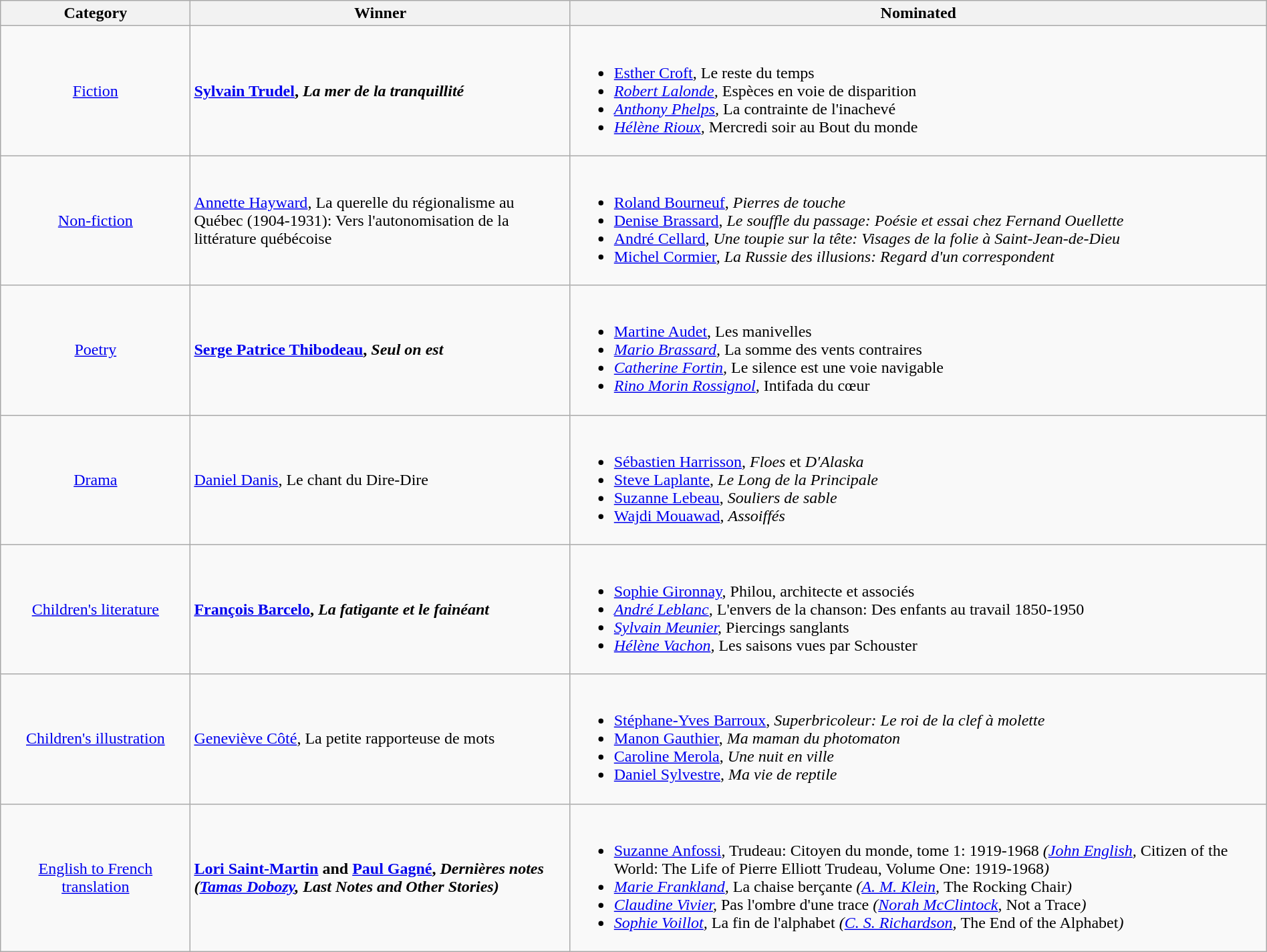<table class="wikitable" width="100%">
<tr>
<th width=15%>Category</th>
<th width=30%>Winner</th>
<th width=55%>Nominated</th>
</tr>
<tr>
<td align="center"><a href='#'>Fiction</a></td>
<td> <strong><a href='#'>Sylvain Trudel</a>, <em>La mer de la tranquillité<strong><em></td>
<td><br><ul><li><a href='#'>Esther Croft</a>, </em>Le reste du temps<em></li><li><a href='#'>Robert Lalonde</a>, </em>Espèces en voie de disparition<em></li><li><a href='#'>Anthony Phelps</a>, </em>La contrainte de l'inachevé<em></li><li><a href='#'>Hélène Rioux</a>, </em>Mercredi soir au Bout du monde<em></li></ul></td>
</tr>
<tr>
<td align="center"><a href='#'>Non-fiction</a></td>
<td> </strong><a href='#'>Annette Hayward</a>, </em>La querelle du régionalisme au Québec (1904-1931): Vers l'autonomisation de la littérature québécoise</em></strong></td>
<td><br><ul><li><a href='#'>Roland Bourneuf</a>, <em>Pierres de touche</em></li><li><a href='#'>Denise Brassard</a>, <em>Le souffle du passage: Poésie et essai chez Fernand Ouellette</em></li><li><a href='#'>André Cellard</a>, <em>Une toupie sur la tête: Visages de la folie à Saint-Jean-de-Dieu</em></li><li><a href='#'>Michel Cormier</a>, <em>La Russie des illusions: Regard d'un correspondent</em></li></ul></td>
</tr>
<tr>
<td align="center"><a href='#'>Poetry</a></td>
<td> <strong><a href='#'>Serge Patrice Thibodeau</a>, <em>Seul on est<strong><em></td>
<td><br><ul><li><a href='#'>Martine Audet</a>, </em>Les manivelles<em></li><li><a href='#'>Mario Brassard</a>, </em>La somme des vents contraires<em></li><li><a href='#'>Catherine Fortin</a>, </em>Le silence est une voie navigable<em></li><li><a href='#'>Rino Morin Rossignol</a>, </em>Intifada du cœur<em></li></ul></td>
</tr>
<tr>
<td align="center"><a href='#'>Drama</a></td>
<td> </strong><a href='#'>Daniel Danis</a>, </em>Le chant du Dire-Dire</em></strong></td>
<td><br><ul><li><a href='#'>Sébastien Harrisson</a>, <em>Floes</em> et <em>D'Alaska</em></li><li><a href='#'>Steve Laplante</a>, <em>Le Long de la Principale</em></li><li><a href='#'>Suzanne Lebeau</a>, <em>Souliers de sable</em></li><li><a href='#'>Wajdi Mouawad</a>, <em>Assoiffés</em></li></ul></td>
</tr>
<tr>
<td align="center"><a href='#'>Children's literature</a></td>
<td> <strong><a href='#'>François Barcelo</a>, <em>La fatigante et le fainéant<strong><em></td>
<td><br><ul><li><a href='#'>Sophie Gironnay</a>, </em>Philou, architecte et associés<em></li><li><a href='#'>André Leblanc</a>, </em>L'envers de la chanson: Des enfants au travail 1850-1950<em></li><li><a href='#'>Sylvain Meunier</a>, </em>Piercings sanglants<em></li><li><a href='#'>Hélène Vachon</a>, </em>Les saisons vues par Schouster<em></li></ul></td>
</tr>
<tr>
<td align="center"><a href='#'>Children's illustration</a></td>
<td> </strong><a href='#'>Geneviève Côté</a>, </em>La petite rapporteuse de mots</em></strong></td>
<td><br><ul><li><a href='#'>Stéphane-Yves Barroux</a>, <em>Superbricoleur: Le roi de la clef à molette</em></li><li><a href='#'>Manon Gauthier</a>, <em>Ma maman du photomaton</em></li><li><a href='#'>Caroline Merola</a>, <em>Une nuit en ville</em></li><li><a href='#'>Daniel Sylvestre</a>, <em>Ma vie de reptile</em></li></ul></td>
</tr>
<tr>
<td align="center"><a href='#'>English to French translation</a></td>
<td> <strong><a href='#'>Lori Saint-Martin</a> and <a href='#'>Paul Gagné</a>, <em>Dernières notes<strong><em> (<a href='#'>Tamas Dobozy</a>, </em>Last Notes and Other Stories<em>)</td>
<td><br><ul><li><a href='#'>Suzanne Anfossi</a>, </em>Trudeau: Citoyen du monde, tome 1: 1919-1968<em> (<a href='#'>John English</a>, </em>Citizen of the World: The Life of Pierre Elliott Trudeau, Volume One: 1919-1968<em>)</li><li><a href='#'>Marie Frankland</a>, </em>La chaise berçante<em> (<a href='#'>A. M. Klein</a>, </em>The Rocking Chair<em>)</li><li><a href='#'>Claudine Vivier</a>, </em>Pas l'ombre d'une trace<em> (<a href='#'>Norah McClintock</a>, </em>Not a Trace<em>)</li><li><a href='#'>Sophie Voillot</a>, </em>La fin de l'alphabet<em> (<a href='#'>C. S. Richardson</a>, </em>The End of the Alphabet<em>)</li></ul></td>
</tr>
</table>
